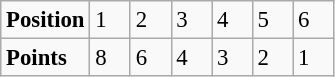<table class="wikitable" style="font-size: 95%;">
<tr>
<td><strong>Position</strong></td>
<td width=20>1</td>
<td width=20>2</td>
<td width=20>3</td>
<td width=20>4</td>
<td width=20>5</td>
<td width=20>6</td>
</tr>
<tr>
<td><strong>Points</strong></td>
<td>8</td>
<td>6</td>
<td>4</td>
<td>3</td>
<td>2</td>
<td>1</td>
</tr>
</table>
